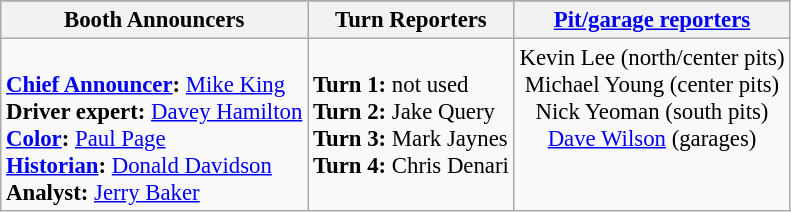<table class="wikitable" style="font-size: 95%;">
<tr>
</tr>
<tr>
<th>Booth Announcers</th>
<th>Turn Reporters</th>
<th><a href='#'>Pit/garage reporters</a></th>
</tr>
<tr>
<td valign="top"><br><strong><a href='#'>Chief Announcer</a>:</strong> <a href='#'>Mike King</a><br>
<strong>Driver expert:</strong> <a href='#'>Davey Hamilton</a><br>
<strong><a href='#'>Color</a>:</strong> <a href='#'>Paul Page</a><br>
<strong><a href='#'>Historian</a>:</strong> <a href='#'>Donald Davidson</a><br>
<strong>Analyst:</strong> <a href='#'>Jerry Baker</a></td>
<td valign="top"><br><strong>Turn 1:</strong> not used<br>
<strong>Turn 2:</strong> Jake Query<br>
<strong>Turn 3:</strong> Mark Jaynes<br>
<strong>Turn 4:</strong> Chris Denari<br></td>
<td align="center" valign="top">Kevin Lee (north/center pits)<br>Michael Young (center pits)<br>Nick Yeoman (south pits)<br><a href='#'>Dave Wilson</a> (garages)<br></td>
</tr>
</table>
